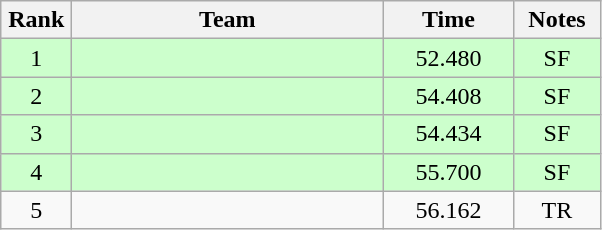<table class=wikitable style="text-align:center">
<tr>
<th width=40>Rank</th>
<th width=200>Team</th>
<th width=80>Time</th>
<th width=50>Notes</th>
</tr>
<tr bgcolor="#ccffcc">
<td>1</td>
<td align=left></td>
<td>52.480</td>
<td>SF</td>
</tr>
<tr bgcolor="#ccffcc">
<td>2</td>
<td align=left></td>
<td>54.408</td>
<td>SF</td>
</tr>
<tr bgcolor="#ccffcc">
<td>3</td>
<td align=left></td>
<td>54.434</td>
<td>SF</td>
</tr>
<tr bgcolor="#ccffcc">
<td>4</td>
<td align=left></td>
<td>55.700</td>
<td>SF</td>
</tr>
<tr>
<td>5</td>
<td align=left></td>
<td>56.162</td>
<td>TR</td>
</tr>
</table>
